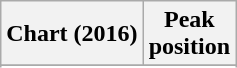<table class="wikitable sortable plainrowheaders" style="text-align:center">
<tr>
<th scope="col">Chart (2016)</th>
<th scope="col">Peak<br> position</th>
</tr>
<tr>
</tr>
<tr>
</tr>
<tr>
</tr>
<tr>
</tr>
<tr>
</tr>
<tr>
</tr>
</table>
